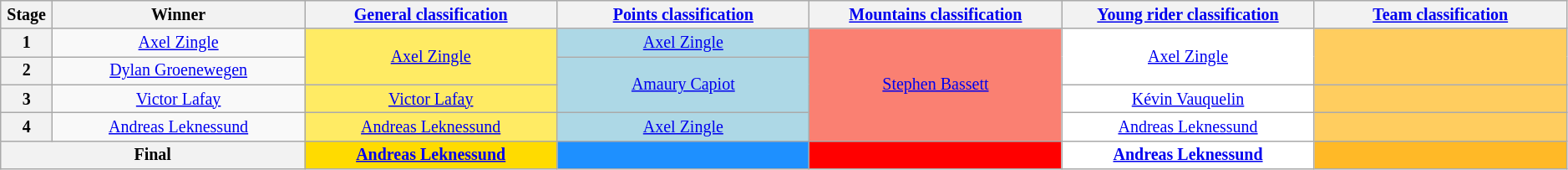<table class="wikitable" style="text-align: center; font-size:smaller;">
<tr style="background:#efefef;">
<th scope="col" style="width:2%;">Stage</th>
<th scope="col" style="width:14%;">Winner</th>
<th scope="col" style="width:14%;"><a href='#'>General classification</a><br></th>
<th scope="col" style="width:14%;"><a href='#'>Points classification</a><br></th>
<th scope="col" style="width:14%;"><a href='#'>Mountains classification</a><br></th>
<th scope="col" style="width:14%;"><a href='#'>Young rider classification</a><br></th>
<th scope="col" style="width:14%;"><a href='#'>Team classification</a></th>
</tr>
<tr>
<th>1</th>
<td><a href='#'>Axel Zingle</a></td>
<td style="background:#FFEB64;" rowspan="2"><a href='#'>Axel Zingle</a></td>
<td style="background:#ADD8E6;"><a href='#'>Axel Zingle</a></td>
<td style="background:salmon;" rowspan="4"><a href='#'>Stephen Bassett</a></td>
<td style="background:white;" rowspan="2"><a href='#'>Axel Zingle</a></td>
<td style="background:#FFCD5F;" rowspan="2"></td>
</tr>
<tr>
<th>2</th>
<td><a href='#'>Dylan Groenewegen</a></td>
<td style="background:#ADD8E6;" rowspan="2"><a href='#'>Amaury Capiot</a></td>
</tr>
<tr>
<th>3</th>
<td><a href='#'>Victor Lafay</a></td>
<td style="background:#FFEB64;"><a href='#'>Victor Lafay</a></td>
<td style="background:white;"><a href='#'>Kévin Vauquelin</a></td>
<td style="background:#FFCD5F;"></td>
</tr>
<tr>
<th>4</th>
<td><a href='#'>Andreas Leknessund</a></td>
<td style="background:#FFEB64;"><a href='#'>Andreas Leknessund</a></td>
<td style="background:#ADD8E6;"><a href='#'>Axel Zingle</a></td>
<td style="background:white;"><a href='#'>Andreas Leknessund</a></td>
<td style="background:#FFCD5F;"></td>
</tr>
<tr>
<th colspan="2">Final</th>
<th style="background:#FFDB00;"><a href='#'>Andreas Leknessund</a></th>
<th style="background:dodgerblue;"></th>
<th style="background:red;"></th>
<th style="background:white;"><a href='#'>Andreas Leknessund</a></th>
<th style="background:#FFB927;"></th>
</tr>
</table>
